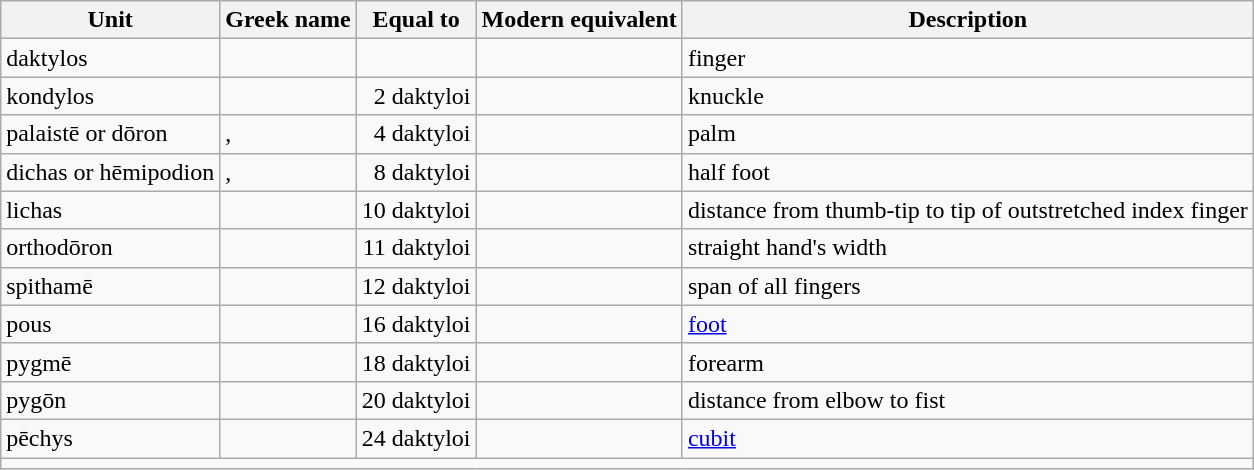<table class="wikitable" style="margin: 1em auto 1em auto">
<tr>
<th>Unit</th>
<th>Greek name</th>
<th>Equal to</th>
<th>Modern equivalent</th>
<th>Description</th>
</tr>
<tr>
<td>daktylos</td>
<td></td>
<td></td>
<td align="right"></td>
<td>finger</td>
</tr>
<tr>
<td>kondylos</td>
<td></td>
<td align="right">2 daktyloi</td>
<td align="right"></td>
<td>knuckle</td>
</tr>
<tr>
<td>palaistē or dōron</td>
<td>, </td>
<td align="right">4 daktyloi</td>
<td align="right"></td>
<td>palm</td>
</tr>
<tr>
<td>dichas or hēmipodion</td>
<td>, </td>
<td align="right">8 daktyloi</td>
<td align="right"></td>
<td>half foot</td>
</tr>
<tr>
<td>lichas</td>
<td></td>
<td align="right">10 daktyloi</td>
<td align="right"></td>
<td>distance from thumb-tip to tip of outstretched index finger</td>
</tr>
<tr>
<td>orthodōron</td>
<td></td>
<td align="right">11 daktyloi</td>
<td align="right"></td>
<td>straight hand's width</td>
</tr>
<tr>
<td>spithamē</td>
<td></td>
<td align="right">12 daktyloi</td>
<td align="right"></td>
<td>span of all fingers</td>
</tr>
<tr>
<td>pous</td>
<td></td>
<td align="right">16 daktyloi</td>
<td align="right"></td>
<td><a href='#'>foot</a></td>
</tr>
<tr>
<td>pygmē</td>
<td></td>
<td align="right">18 daktyloi</td>
<td align="right"></td>
<td>forearm</td>
</tr>
<tr>
<td>pygōn</td>
<td></td>
<td align="right">20 daktyloi</td>
<td align="right"></td>
<td>distance from elbow to fist</td>
</tr>
<tr>
<td>pēchys</td>
<td></td>
<td align="right">24 daktyloi</td>
<td align="right"></td>
<td><a href='#'>cubit</a></td>
</tr>
<tr>
<td colspan=5></td>
</tr>
</table>
